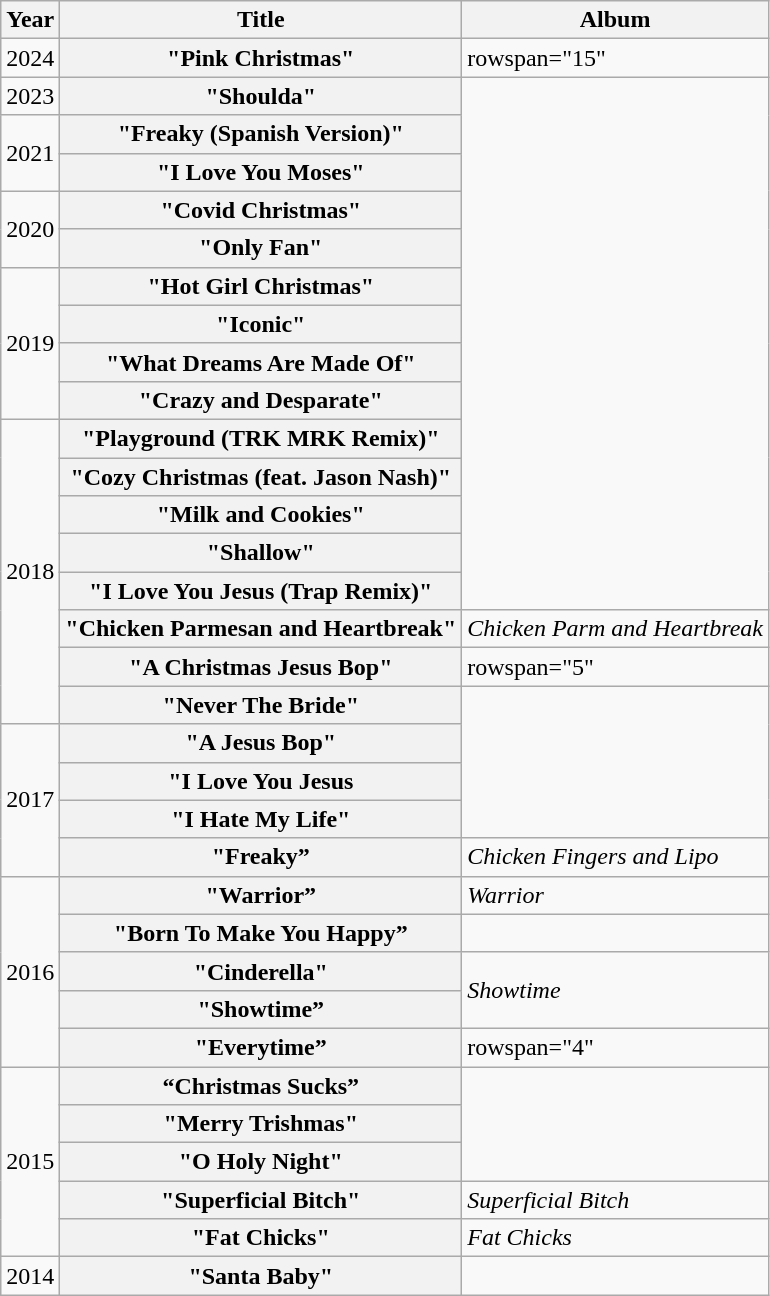<table class="wikitable plainrowheaders" style="text-align:left;">
<tr>
<th rowspan="1" scope="col">Year</th>
<th rowspan="1" scope="col">Title</th>
<th rowspan="1" scope="col">Album</th>
</tr>
<tr>
<td>2024</td>
<th scope="row">"Pink Christmas"</th>
<td>rowspan="15" </td>
</tr>
<tr>
<td>2023</td>
<th scope="row">"Shoulda"</th>
</tr>
<tr>
<td rowspan="2">2021</td>
<th scope="row">"Freaky (Spanish Version)"</th>
</tr>
<tr>
<th scope="row">"I Love You Moses"</th>
</tr>
<tr>
<td rowspan="2">2020</td>
<th scope="row">"Covid Christmas"</th>
</tr>
<tr>
<th scope="row">"Only Fan"</th>
</tr>
<tr>
<td rowspan="4">2019</td>
<th scope="row">"Hot Girl Christmas"</th>
</tr>
<tr>
<th scope="row">"Iconic"</th>
</tr>
<tr>
<th scope="row">"What Dreams Are Made Of"</th>
</tr>
<tr>
<th scope="row">"Crazy and Desparate"</th>
</tr>
<tr>
<td rowspan="8">2018</td>
<th scope="row">"Playground (TRK MRK Remix)"</th>
</tr>
<tr>
<th scope="row">"Cozy Christmas (feat. Jason Nash)"</th>
</tr>
<tr>
<th scope="row">"Milk and Cookies"</th>
</tr>
<tr>
<th scope="row">"Shallow"</th>
</tr>
<tr>
<th scope="row">"I Love You Jesus (Trap Remix)"</th>
</tr>
<tr>
<th scope="row">"Chicken Parmesan and Heartbreak"</th>
<td><em>Chicken Parm and Heartbreak</em></td>
</tr>
<tr>
<th scope="row">"A Christmas Jesus Bop"</th>
<td>rowspan="5" </td>
</tr>
<tr>
<th scope="row">"Never The Bride"</th>
</tr>
<tr>
<td rowspan="4">2017</td>
<th scope="row">"A Jesus Bop"</th>
</tr>
<tr>
<th scope="row">"I Love You Jesus</th>
</tr>
<tr>
<th scope="row">"I Hate My Life"</th>
</tr>
<tr>
<th scope="row">"Freaky”</th>
<td><em>Chicken Fingers and Lipo</em></td>
</tr>
<tr>
<td rowspan="5">2016</td>
<th scope="row">"Warrior”</th>
<td><em>Warrior</em></td>
</tr>
<tr>
<th scope="row">"Born To Make You Happy”</th>
<td></td>
</tr>
<tr>
<th scope="row">"Cinderella"</th>
<td rowspan="2"><em>Showtime</em></td>
</tr>
<tr>
<th scope="row">"Showtime”</th>
</tr>
<tr>
<th scope="row">"Everytime”</th>
<td>rowspan="4" </td>
</tr>
<tr>
<td rowspan="5">2015</td>
<th scope="row">“Christmas Sucks”</th>
</tr>
<tr>
<th scope="row">"Merry Trishmas"</th>
</tr>
<tr>
<th scope="row">"O Holy Night"</th>
</tr>
<tr>
<th scope="row">"Superficial Bitch"</th>
<td><em>Superficial Bitch</em></td>
</tr>
<tr>
<th scope="row">"Fat Chicks"</th>
<td><em>Fat Chicks</em></td>
</tr>
<tr>
<td>2014</td>
<th scope="row">"Santa Baby"</th>
<td></td>
</tr>
</table>
